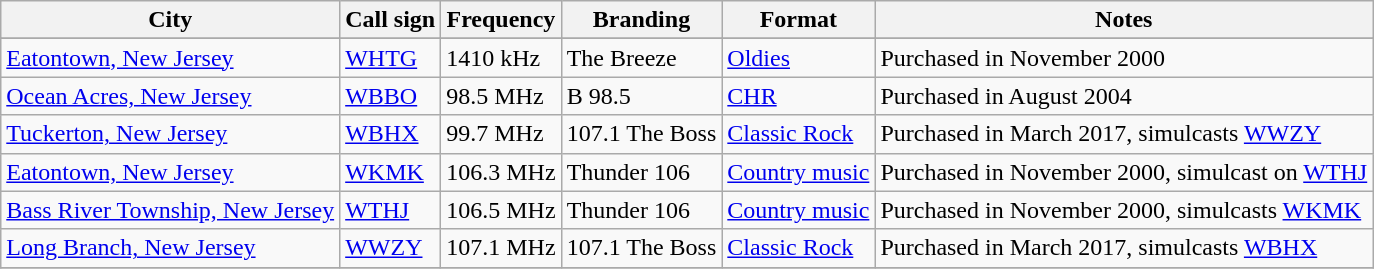<table class="wikitable"|+ PMCM TV>
<tr>
<th scope="col">City</th>
<th scope="col">Call sign</th>
<th scope="col">Frequency</th>
<th scope="col" class="unsortable">Branding</th>
<th scope="col">Format</th>
<th scope="col">Notes</th>
</tr>
<tr>
</tr>
<tr style="vertical-align: top; text-align: left;">
<td><a href='#'>Eatontown, New Jersey</a></td>
<td><a href='#'>WHTG</a></td>
<td>1410 kHz</td>
<td>The Breeze</td>
<td><a href='#'>Oldies</a></td>
<td>Purchased in November 2000</td>
</tr>
<tr>
<td><a href='#'>Ocean Acres, New Jersey</a></td>
<td><a href='#'>WBBO</a></td>
<td>98.5 MHz</td>
<td>B 98.5</td>
<td><a href='#'>CHR</a></td>
<td>Purchased in August 2004</td>
</tr>
<tr>
<td><a href='#'>Tuckerton, New Jersey</a></td>
<td><a href='#'>WBHX</a></td>
<td>99.7 MHz</td>
<td>107.1 The Boss</td>
<td><a href='#'>Classic Rock</a></td>
<td>Purchased in March 2017, simulcasts <a href='#'>WWZY</a></td>
</tr>
<tr>
<td><a href='#'>Eatontown, New Jersey</a></td>
<td><a href='#'>WKMK</a></td>
<td>106.3 MHz</td>
<td>Thunder 106</td>
<td><a href='#'>Country music</a></td>
<td>Purchased in November 2000, simulcast on <a href='#'>WTHJ</a></td>
</tr>
<tr>
<td><a href='#'>Bass River Township, New Jersey</a></td>
<td><a href='#'>WTHJ</a></td>
<td>106.5 MHz</td>
<td>Thunder 106</td>
<td><a href='#'>Country music</a></td>
<td>Purchased in November 2000, simulcasts <a href='#'>WKMK</a></td>
</tr>
<tr>
<td><a href='#'>Long Branch, New Jersey</a></td>
<td><a href='#'>WWZY</a></td>
<td>107.1 MHz</td>
<td>107.1 The Boss</td>
<td><a href='#'>Classic Rock</a></td>
<td>Purchased in March 2017, simulcasts <a href='#'>WBHX</a></td>
</tr>
<tr>
</tr>
</table>
